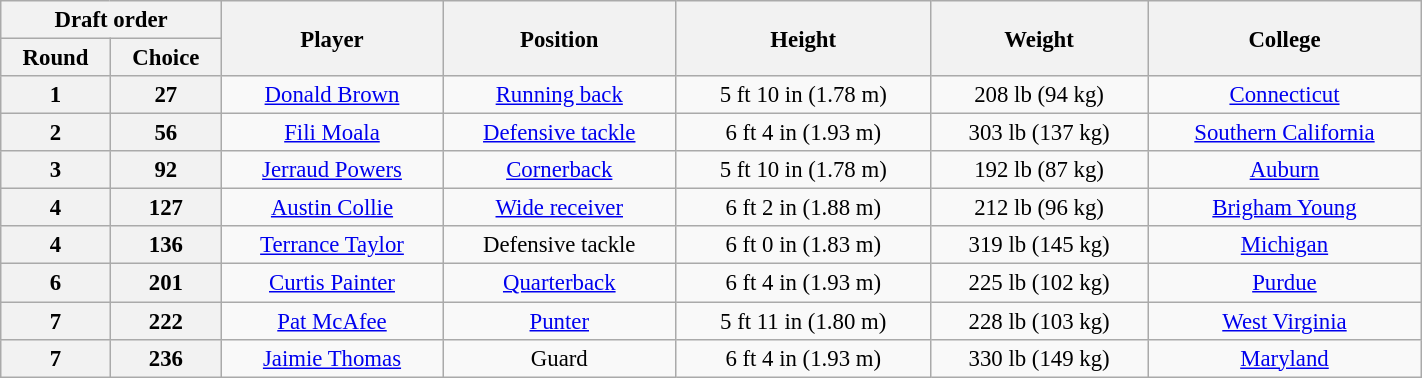<table class="wikitable sortable"  style="font-size:95%; margin:auto; width:75%;">
<tr>
<th colspan="2">Draft order</th>
<th rowspan="2">Player</th>
<th rowspan="2">Position</th>
<th rowspan="2">Height</th>
<th rowspan="2">Weight</th>
<th rowspan="2">College</th>
</tr>
<tr>
<th>Round</th>
<th>Choice</th>
</tr>
<tr>
<th style="text-align:center;">1</th>
<th style="text-align:center;">27</th>
<td style="text-align:center;"><a href='#'>Donald Brown</a></td>
<td style="text-align:center;"><a href='#'>Running back</a></td>
<td style="text-align:center;">5 ft 10 in (1.78 m)</td>
<td style="text-align:center;">208 lb (94 kg)</td>
<td style="text-align:center;"><a href='#'>Connecticut</a></td>
</tr>
<tr>
<th style="text-align:center;">2</th>
<th style="text-align:center;">56</th>
<td style="text-align:center;"><a href='#'>Fili Moala</a></td>
<td style="text-align:center;"><a href='#'>Defensive tackle</a></td>
<td style="text-align:center;">6 ft 4 in (1.93 m)</td>
<td style="text-align:center;">303 lb (137 kg)</td>
<td style="text-align:center;"><a href='#'>Southern California</a></td>
</tr>
<tr>
<th style="text-align:center;">3</th>
<th style="text-align:center;">92</th>
<td style="text-align:center;"><a href='#'>Jerraud Powers</a></td>
<td style="text-align:center;"><a href='#'>Cornerback</a></td>
<td style="text-align:center;">5 ft 10 in (1.78 m)</td>
<td style="text-align:center;">192 lb (87 kg)</td>
<td style="text-align:center;"><a href='#'>Auburn</a></td>
</tr>
<tr>
<th style="text-align:center;">4</th>
<th style="text-align:center;">127</th>
<td style="text-align:center;"><a href='#'>Austin Collie</a></td>
<td style="text-align:center;"><a href='#'>Wide receiver</a></td>
<td style="text-align:center;">6 ft 2 in (1.88 m)</td>
<td style="text-align:center;">212 lb (96 kg)</td>
<td style="text-align:center;"><a href='#'>Brigham Young</a></td>
</tr>
<tr>
<th style="text-align:center;">4</th>
<th style="text-align:center;">136</th>
<td style="text-align:center;"><a href='#'>Terrance Taylor</a></td>
<td style="text-align:center;">Defensive tackle</td>
<td style="text-align:center;">6 ft 0 in (1.83 m)</td>
<td style="text-align:center;">319 lb (145 kg)</td>
<td style="text-align:center;"><a href='#'>Michigan</a></td>
</tr>
<tr>
<th style="text-align:center;">6</th>
<th style="text-align:center;">201</th>
<td style="text-align:center;"><a href='#'>Curtis Painter</a></td>
<td style="text-align:center;"><a href='#'>Quarterback</a></td>
<td style="text-align:center;">6 ft 4 in (1.93 m)</td>
<td style="text-align:center;">225 lb (102 kg)</td>
<td style="text-align:center;"><a href='#'>Purdue</a></td>
</tr>
<tr>
<th style="text-align:center;">7</th>
<th style="text-align:center;">222</th>
<td style="text-align:center;"><a href='#'>Pat McAfee</a></td>
<td style="text-align:center;"><a href='#'>Punter</a></td>
<td style="text-align:center;">5 ft 11 in (1.80 m)</td>
<td style="text-align:center;">228 lb (103 kg)</td>
<td style="text-align:center;"><a href='#'>West Virginia</a></td>
</tr>
<tr>
<th style="text-align:center;">7</th>
<th style="text-align:center;">236</th>
<td style="text-align:center;"><a href='#'>Jaimie Thomas</a></td>
<td style="text-align:center;">Guard</td>
<td style="text-align:center;">6 ft 4 in (1.93 m)</td>
<td style="text-align:center;">330 lb (149 kg)</td>
<td style="text-align:center;"><a href='#'>Maryland</a></td>
</tr>
</table>
